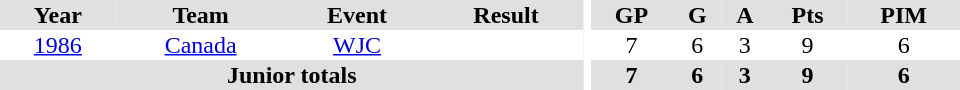<table border="0" cellpadding="1" cellspacing="0" ID="Table3" style="text-align:center; width:40em">
<tr ALIGN="center" bgcolor="#e0e0e0">
<th>Year</th>
<th>Team</th>
<th>Event</th>
<th>Result</th>
<th rowspan="99" bgcolor="#ffffff"></th>
<th>GP</th>
<th>G</th>
<th>A</th>
<th>Pts</th>
<th>PIM</th>
</tr>
<tr>
<td><a href='#'>1986</a></td>
<td><a href='#'>Canada</a></td>
<td><a href='#'>WJC</a></td>
<td></td>
<td>7</td>
<td>6</td>
<td>3</td>
<td>9</td>
<td>6</td>
</tr>
<tr bgcolor="#e0e0e0">
<th colspan="4">Junior totals</th>
<th>7</th>
<th>6</th>
<th>3</th>
<th>9</th>
<th>6</th>
</tr>
</table>
